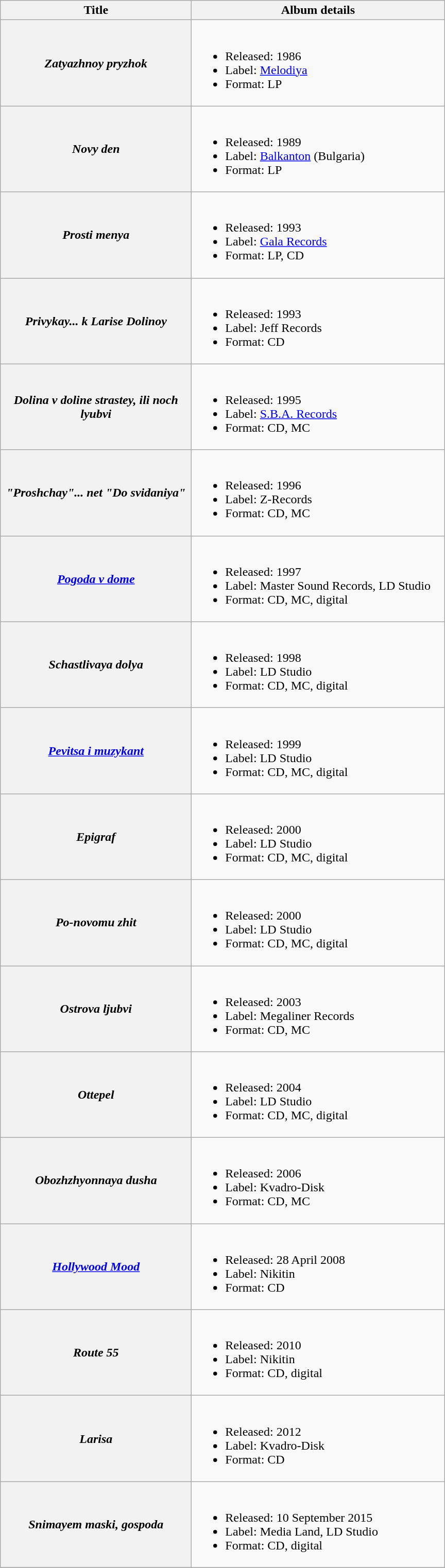<table class="wikitable plainrowheaders" style="text-align:center;">
<tr>
<th style="width:15em;">Title</th>
<th style="width:20em;">Album details</th>
</tr>
<tr>
<th scope="row"><em>Zatyazhnoy pryzhok</em></th>
<td align="left"><br><ul><li>Released: 1986</li><li>Label: <a href='#'>Melodiya</a></li><li>Format: LP</li></ul></td>
</tr>
<tr>
<th scope="row"><em>Novy den</em></th>
<td align="left"><br><ul><li>Released: 1989</li><li>Label: <a href='#'>Balkanton</a> (Bulgaria)</li><li>Format: LP</li></ul></td>
</tr>
<tr>
<th scope="row"><em>Prosti menya</em></th>
<td align="left"><br><ul><li>Released: 1993</li><li>Label: <a href='#'>Gala Records</a></li><li>Format: LP, CD</li></ul></td>
</tr>
<tr>
<th scope="row"><em>Privykay... k Larise Dolinoy</em></th>
<td align="left"><br><ul><li>Released: 1993</li><li>Label: Jeff Records</li><li>Format: CD</li></ul></td>
</tr>
<tr>
<th scope="row"><em>Dolina v doline strastey, ili noch lyubvi</em></th>
<td align="left"><br><ul><li>Released: 1995</li><li>Label: <a href='#'>S.B.A. Records</a></li><li>Format: CD, MC</li></ul></td>
</tr>
<tr>
<th scope="row"><em>"Proshchay"... net "Do svidaniya"</em></th>
<td align="left"><br><ul><li>Released: 1996</li><li>Label: Z-Records</li><li>Format: CD, MC</li></ul></td>
</tr>
<tr>
<th scope="row"><em><a href='#'>Pogoda v dome</a></em></th>
<td align="left"><br><ul><li>Released: 1997</li><li>Label: Master Sound Records, LD Studio</li><li>Format: CD, MC, digital</li></ul></td>
</tr>
<tr>
<th scope="row"><em>Schastlivaya dolya</em></th>
<td align="left"><br><ul><li>Released: 1998</li><li>Label: LD Studio</li><li>Format: CD, MC, digital</li></ul></td>
</tr>
<tr>
<th scope="row"><em><a href='#'>Pevitsa i muzykant</a></em></th>
<td align="left"><br><ul><li>Released: 1999</li><li>Label: LD Studio</li><li>Format: CD, MC, digital</li></ul></td>
</tr>
<tr>
<th scope="row"><em>Epigraf</em></th>
<td align="left"><br><ul><li>Released: 2000</li><li>Label: LD Studio</li><li>Format: CD, MC, digital</li></ul></td>
</tr>
<tr>
<th scope="row"><em>Po-novomu zhit</em></th>
<td align="left"><br><ul><li>Released: 2000</li><li>Label: LD Studio</li><li>Format: CD, MC, digital</li></ul></td>
</tr>
<tr>
<th scope="row"><em>Ostrova ljubvi</em></th>
<td align="left"><br><ul><li>Released: 2003</li><li>Label: Megaliner Records</li><li>Format: CD, MC</li></ul></td>
</tr>
<tr>
<th scope="row"><em>Ottepel</em></th>
<td align="left"><br><ul><li>Released: 2004</li><li>Label: LD Studio</li><li>Format: CD, MC, digital</li></ul></td>
</tr>
<tr>
<th scope="row"><em>Obozhzhyonnaya dusha</em></th>
<td align="left"><br><ul><li>Released: 2006</li><li>Label: Kvadro-Disk</li><li>Format: CD, MC</li></ul></td>
</tr>
<tr>
<th scope="row"><em><a href='#'>Hollywood Mood</a></em></th>
<td align="left"><br><ul><li>Released: 28 April 2008</li><li>Label: Nikitin</li><li>Format: CD</li></ul></td>
</tr>
<tr>
<th scope="row"><em>Route 55</em></th>
<td align="left"><br><ul><li>Released: 2010</li><li>Label: Nikitin</li><li>Format: CD, digital</li></ul></td>
</tr>
<tr>
<th scope="row"><em>Larisa</em></th>
<td align="left"><br><ul><li>Released: 2012</li><li>Label: Kvadro-Disk</li><li>Format: CD</li></ul></td>
</tr>
<tr>
<th scope="row"><em>Snimayem maski, gospoda</em></th>
<td align="left"><br><ul><li>Released: 10 September 2015</li><li>Label: Media Land, LD Studio</li><li>Format: CD, digital</li></ul></td>
</tr>
<tr>
</tr>
</table>
